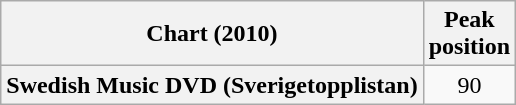<table class="wikitable sortable plainrowheaders" style="text-align:center;">
<tr>
<th scope="col">Chart (2010)</th>
<th scope="col">Peak<br>position</th>
</tr>
<tr>
<th scope="row">Swedish Music DVD (Sverigetopplistan)</th>
<td>90</td>
</tr>
</table>
